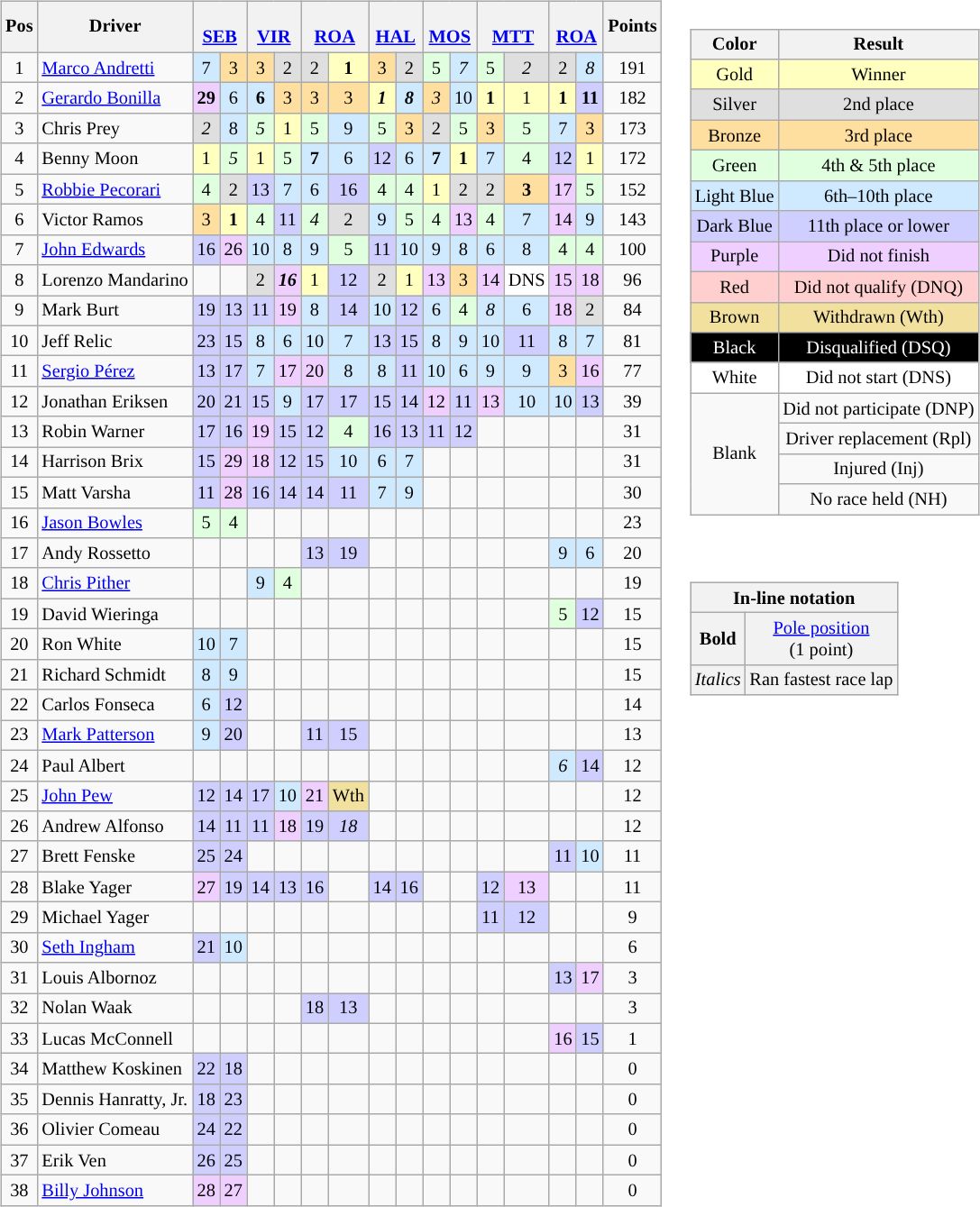<table>
<tr>
<td><br><table class="wikitable" style="font-size:85%; text-align:center">
<tr>
<th>Pos</th>
<th>Driver</th>
<th colspan="2"> <br> <a href='#'>SEB</a></th>
<th colspan="2"> <br> <a href='#'>VIR</a></th>
<th colspan="2"> <br> <a href='#'>ROA</a></th>
<th colspan="2"> <br> <a href='#'>HAL</a></th>
<th colspan="2"> <br> <a href='#'>MOS</a></th>
<th colspan="2"> <br> <a href='#'>MTT</a></th>
<th colspan="2"> <br> <a href='#'>ROA</a></th>
<th>Points</th>
</tr>
<tr>
<td>1</td>
<td align="left"> <a href='#'>Marco Andretti</a></td>
<td style="background:#CFEAFF;">7</td>
<td style="background:#FFDF9F;">3</td>
<td style="background:#FFDF9F;">3</td>
<td style="background:#DFDFDF;">2</td>
<td style="background:#DFDFDF;">2</td>
<td style="background:#FFFFBF;"><strong>1</strong></td>
<td style="background:#FFDF9F;">3</td>
<td style="background:#DFDFDF;">2</td>
<td style="background:#DFFFDF;">5</td>
<td style="background:#CFEAFF;"><em>7</em></td>
<td style="background:#DFFFDF;">5</td>
<td style="background:#DFDFDF;"><em>2</em></td>
<td style="background:#DFDFDF;">2</td>
<td style="background:#CFEAFF;"><em>8</em></td>
<td>191</td>
</tr>
<tr>
<td>2</td>
<td align="left"> <a href='#'>Gerardo Bonilla</a></td>
<td style="background:#EFCFFF;"><strong>29</strong></td>
<td style="background:#CFEAFF;">6</td>
<td style="background:#CFEAFF;"><strong>6</strong></td>
<td style="background:#FFDF9F;">3</td>
<td style="background:#FFDF9F;">3</td>
<td style="background:#FFDF9F;">3</td>
<td style="background:#FFFFBF;"><strong><em>1</em></strong></td>
<td style="background:#CFEAFF;"><strong><em>8</em></strong></td>
<td style="background:#FFDF9F;"><em>3</em></td>
<td style="background:#CFEAFF;">10</td>
<td style="background:#FFFFBF;"><strong>1</strong></td>
<td style="background:#FFFFBF;">1</td>
<td style="background:#FFFFBF;"><strong>1</strong></td>
<td style="background:#CFCFFF;"><strong>11</strong></td>
<td>182</td>
</tr>
<tr>
<td>3</td>
<td align="left"> Chris Prey</td>
<td style="background:#DFDFDF;"><em>2</em></td>
<td style="background:#CFEAFF;">8</td>
<td style="background:#DFFFDF;"><em>5</em></td>
<td style="background:#FFFFBF;">1</td>
<td style="background:#DFFFDF;">5</td>
<td style="background:#CFEAFF;">9</td>
<td style="background:#DFFFDF;">5</td>
<td style="background:#FFDF9F;">3</td>
<td style="background:#DFDFDF;">2</td>
<td style="background:#DFFFDF;">5</td>
<td style="background:#FFDF9F;">3</td>
<td style="background:#DFFFDF;">5</td>
<td style="background:#CFEAFF;">7</td>
<td style="background:#FFDF9F;">3</td>
<td>173</td>
</tr>
<tr>
<td>4</td>
<td align="left"> Benny Moon</td>
<td style="background:#FFFFBF;">1</td>
<td style="background:#DFFFDF;"><em>5</em></td>
<td style="background:#FFFFBF;">1</td>
<td style="background:#DFFFDF;">5</td>
<td style="background:#CFEAFF;"><strong>7</strong></td>
<td style="background:#CFEAFF;">6</td>
<td style="background:#CFCFFF;">12</td>
<td style="background:#CFEAFF;">6</td>
<td style="background:#CFEAFF;"><strong>7</strong></td>
<td style="background:#FFFFBF;"><strong>1</strong></td>
<td style="background:#CFEAFF;">7</td>
<td style="background:#DFFFDF;">4</td>
<td style="background:#CFCFFF;">12</td>
<td style="background:#FFFFBF;">1</td>
<td>172</td>
</tr>
<tr>
<td>5</td>
<td align="left"> <a href='#'>Robbie Pecorari</a></td>
<td style="background:#DFFFDF;">4</td>
<td style="background:#DFDFDF;">2</td>
<td style="background:#CFCFFF;">13</td>
<td style="background:#CFEAFF;">7</td>
<td style="background:#CFEAFF;">6</td>
<td style="background:#CFCFFF;">16</td>
<td style="background:#DFFFDF;">4</td>
<td style="background:#DFFFDF;">4</td>
<td style="background:#FFFFBF;">1</td>
<td style="background:#DFDFDF;">2</td>
<td style="background:#DFDFDF;">2</td>
<td style="background:#FFDF9F;"><strong>3</strong></td>
<td style="background:#EFCFFF;">17</td>
<td style="background:#DFFFDF;">5</td>
<td>152</td>
</tr>
<tr>
<td>6</td>
<td align="left"> Victor Ramos</td>
<td style="background:#FFDF9F;">3</td>
<td style="background:#FFFFBF;"><strong>1</strong></td>
<td style="background:#DFFFDF;">4</td>
<td style="background:#CFCFFF;">11</td>
<td style="background:#DFFFDF;"><em>4</em></td>
<td style="background:#DFDFDF;">2</td>
<td style="background:#CFEAFF;">9</td>
<td style="background:#DFFFDF;">5</td>
<td style="background:#DFFFDF;">4</td>
<td style="background:#EFCFFF;">13</td>
<td style="background:#DFFFDF;">4</td>
<td style="background:#CFEAFF;">7</td>
<td style="background:#EFCFFF;">14</td>
<td style="background:#CFEAFF;">9</td>
<td>143</td>
</tr>
<tr>
<td>7</td>
<td align="left"> <a href='#'>John Edwards</a></td>
<td style="background:#CFCFFF;">16</td>
<td style="background:#EFCFFF;">26</td>
<td style="background:#CFEAFF;">10</td>
<td style="background:#CFEAFF;">8</td>
<td style="background:#CFEAFF;">9</td>
<td style="background:#DFFFDF;">5</td>
<td style="background:#CFCFFF;">11</td>
<td style="background:#CFEAFF;">10</td>
<td style="background:#CFEAFF;">9</td>
<td style="background:#CFEAFF;">8</td>
<td style="background:#CFEAFF;">6</td>
<td style="background:#CFEAFF;">8</td>
<td style="background:#DFFFDF;">4</td>
<td style="background:#DFFFDF;">4</td>
<td>100</td>
</tr>
<tr>
<td>8</td>
<td align="left"> Lorenzo Mandarino</td>
<td></td>
<td></td>
<td style="background:#DFDFDF;">2</td>
<td style="background:#EFCFFF;"><strong><em>16</em></strong></td>
<td style="background:#FFFFBF;">1</td>
<td style="background:#CFCFFF;">12</td>
<td style="background:#DFDFDF;">2</td>
<td style="background:#FFFFBF;">1</td>
<td style="background:#EFCFFF;">13</td>
<td style="background:#FFDF9F;">3</td>
<td style="background:#EFCFFF;">14</td>
<td style="background:#FFFFFF;">DNS</td>
<td style="background:#EFCFFF;">15</td>
<td style="background:#EFCFFF;">18</td>
<td>96</td>
</tr>
<tr>
<td>9</td>
<td align="left"> Mark Burt</td>
<td style="background:#CFCFFF;">19</td>
<td style="background:#CFCFFF;">13</td>
<td style="background:#CFCFFF;">11</td>
<td style="background:#EFCFFF;">19</td>
<td style="background:#CFEAFF;">8</td>
<td style="background:#CFCFFF;">14</td>
<td style="background:#CFEAFF;">10</td>
<td style="background:#CFCFFF;">12</td>
<td style="background:#CFEAFF;">6</td>
<td style="background:#DFFFDF;">4</td>
<td style="background:#CFEAFF;"><em>8</em></td>
<td style="background:#CFEAFF;">6</td>
<td style="background:#EFCFFF;">18</td>
<td style="background:#DFDFDF;">2</td>
<td>84</td>
</tr>
<tr>
<td>10</td>
<td align="left"> Jeff Relic</td>
<td style="background:#CFCFFF;">23</td>
<td style="background:#CFCFFF;">15</td>
<td style="background:#CFEAFF;">8</td>
<td style="background:#CFEAFF;">6</td>
<td style="background:#CFEAFF;">10</td>
<td style="background:#CFEAFF;">7</td>
<td style="background:#CFCFFF;">13</td>
<td style="background:#CFCFFF;">15</td>
<td style="background:#CFEAFF;">8</td>
<td style="background:#CFEAFF;">9</td>
<td style="background:#CFEAFF;">10</td>
<td style="background:#CFCFFF;">11</td>
<td style="background:#CFEAFF;">8</td>
<td style="background:#CFEAFF;">7</td>
<td>81</td>
</tr>
<tr>
<td>11</td>
<td align="left"> <a href='#'>Sergio Pérez</a></td>
<td style="background:#CFCFFF;">13</td>
<td style="background:#CFCFFF;">17</td>
<td style="background:#CFEAFF;">7</td>
<td style="background:#EFCFFF;">17</td>
<td style="background:#EFCFFF;">20</td>
<td style="background:#CFEAFF;">8</td>
<td style="background:#CFEAFF;">8</td>
<td style="background:#CFCFFF;">11</td>
<td style="background:#CFEAFF;">10</td>
<td style="background:#CFEAFF;">6</td>
<td style="background:#CFEAFF;">9</td>
<td style="background:#CFEAFF;">9</td>
<td style="background:#FFDF9F;">3</td>
<td style="background:#EFCFFF;">16</td>
<td>77</td>
</tr>
<tr>
<td>12</td>
<td align="left"> Jonathan Eriksen</td>
<td style="background:#CFCFFF;">20</td>
<td style="background:#CFCFFF;">21</td>
<td style="background:#CFCFFF;">15</td>
<td style="background:#CFEAFF;">9</td>
<td style="background:#CFCFFF;">17</td>
<td style="background:#CFCFFF;">17</td>
<td style="background:#CFCFFF;">15</td>
<td style="background:#CFCFFF;">14</td>
<td style="background:#EFCFFF;">12</td>
<td style="background:#CFCFFF;">11</td>
<td style="background:#EFCFFF;">13</td>
<td style="background:#CFEAFF;">10</td>
<td style="background:#CFEAFF;">10</td>
<td style="background:#CFCFFF;">13</td>
<td>39</td>
</tr>
<tr>
<td>13</td>
<td align="left"> Robin Warner</td>
<td style="background:#CFCFFF;">17</td>
<td style="background:#CFCFFF;">16</td>
<td style="background:#EFCFFF;">19</td>
<td style="background:#CFCFFF;">15</td>
<td style="background:#CFCFFF;">12</td>
<td style="background:#DFFFDF;">4</td>
<td style="background:#CFCFFF;">16</td>
<td style="background:#CFCFFF;">13</td>
<td style="background:#CFCFFF;">11</td>
<td style="background:#CFCFFF;">12</td>
<td></td>
<td></td>
<td></td>
<td></td>
<td>31</td>
</tr>
<tr>
<td>14</td>
<td align="left"> Harrison Brix</td>
<td style="background:#CFCFFF;">15</td>
<td style="background:#EFCFFF;">29</td>
<td style="background:#EFCFFF;">18</td>
<td style="background:#CFCFFF;">12</td>
<td style="background:#CFCFFF;">15</td>
<td style="background:#CFEAFF;">10</td>
<td style="background:#CFEAFF;">6</td>
<td style="background:#CFEAFF;">7</td>
<td></td>
<td></td>
<td></td>
<td></td>
<td></td>
<td></td>
<td>31</td>
</tr>
<tr>
<td>15</td>
<td align="left"> Matt Varsha</td>
<td style="background:#CFCFFF;">11</td>
<td style="background:#EFCFFF;">28</td>
<td style="background:#CFCFFF;">16</td>
<td style="background:#CFCFFF;">14</td>
<td style="background:#CFCFFF;">14</td>
<td style="background:#CFCFFF;">11</td>
<td style="background:#CFEAFF;">7</td>
<td style="background:#CFEAFF;">9</td>
<td></td>
<td></td>
<td></td>
<td></td>
<td></td>
<td></td>
<td>30</td>
</tr>
<tr>
<td>16</td>
<td align="left"> <a href='#'>Jason Bowles</a></td>
<td style="background:#DFFFDF;">5</td>
<td style="background:#DFFFDF;">4</td>
<td></td>
<td></td>
<td></td>
<td></td>
<td></td>
<td></td>
<td></td>
<td></td>
<td></td>
<td></td>
<td></td>
<td></td>
<td>23</td>
</tr>
<tr>
<td>17</td>
<td align="left"> Andy Rossetto</td>
<td></td>
<td></td>
<td></td>
<td></td>
<td style="background:#CFCFFF;">13</td>
<td style="background:#CFCFFF;">19</td>
<td></td>
<td></td>
<td></td>
<td></td>
<td></td>
<td></td>
<td style="background:#CFEAFF;">9</td>
<td style="background:#CFEAFF;">6</td>
<td>20</td>
</tr>
<tr>
<td>18</td>
<td align="left"> <a href='#'>Chris Pither</a></td>
<td></td>
<td></td>
<td style="background:#CFEAFF;">9</td>
<td style="background:#DFFFDF;">4</td>
<td></td>
<td></td>
<td></td>
<td></td>
<td></td>
<td></td>
<td></td>
<td></td>
<td></td>
<td></td>
<td>19</td>
</tr>
<tr>
<td>19</td>
<td align="left"> David Wieringa</td>
<td></td>
<td></td>
<td></td>
<td></td>
<td></td>
<td></td>
<td></td>
<td></td>
<td></td>
<td></td>
<td></td>
<td></td>
<td style="background:#DFFFDF;">5</td>
<td style="background:#CFCFFF;">12</td>
<td>15</td>
</tr>
<tr>
<td>20</td>
<td align="left"> Ron White</td>
<td style="background:#CFEAFF;">10</td>
<td style="background:#CFEAFF;">7</td>
<td></td>
<td></td>
<td></td>
<td></td>
<td></td>
<td></td>
<td></td>
<td></td>
<td></td>
<td></td>
<td></td>
<td></td>
<td>15</td>
</tr>
<tr>
<td>21</td>
<td align="left"> Richard Schmidt</td>
<td style="background:#CFEAFF;">8</td>
<td style="background:#CFEAFF;">9</td>
<td></td>
<td></td>
<td></td>
<td></td>
<td></td>
<td></td>
<td></td>
<td></td>
<td></td>
<td></td>
<td></td>
<td></td>
<td>15</td>
</tr>
<tr>
<td>22</td>
<td align="left"> Carlos Fonseca</td>
<td style="background:#CFEAFF;">6</td>
<td style="background:#CFCFFF;">12</td>
<td></td>
<td></td>
<td></td>
<td></td>
<td></td>
<td></td>
<td></td>
<td></td>
<td></td>
<td></td>
<td></td>
<td></td>
<td>14</td>
</tr>
<tr>
<td>23</td>
<td align="left"> <a href='#'>Mark Patterson</a></td>
<td style="background:#CFEAFF;">9</td>
<td style="background:#CFCFFF;">20</td>
<td></td>
<td></td>
<td style="background:#CFCFFF;">11</td>
<td style="background:#CFCFFF;">15</td>
<td></td>
<td></td>
<td></td>
<td></td>
<td></td>
<td></td>
<td></td>
<td></td>
<td>13</td>
</tr>
<tr>
<td>24</td>
<td align="left"> Paul Albert</td>
<td></td>
<td></td>
<td></td>
<td></td>
<td></td>
<td></td>
<td></td>
<td></td>
<td></td>
<td></td>
<td></td>
<td></td>
<td style="background:#CFEAFF;"><em>6</em></td>
<td style="background:#CFCFFF;">14</td>
<td>12</td>
</tr>
<tr>
<td>25</td>
<td align="left"> <a href='#'>John Pew</a></td>
<td style="background:#CFCFFF;">12</td>
<td style="background:#CFCFFF;">14</td>
<td style="background:#CFCFFF;">17</td>
<td style="background:#CFEAFF;">10</td>
<td style="background:#EFCFFF;">21</td>
<td style="background:#F2E09F;">Wth</td>
<td></td>
<td></td>
<td></td>
<td></td>
<td></td>
<td></td>
<td></td>
<td></td>
<td>12</td>
</tr>
<tr>
<td>26</td>
<td align="left"> Andrew Alfonso</td>
<td style="background:#CFCFFF;">14</td>
<td style="background:#CFCFFF;">11</td>
<td style="background:#CFCFFF;">11</td>
<td style="background:#EFCFFF;">18</td>
<td style="background:#CFCFFF;">19</td>
<td style="background:#CFCFFF;"><em>18</em></td>
<td></td>
<td></td>
<td></td>
<td></td>
<td></td>
<td></td>
<td></td>
<td></td>
<td>12</td>
</tr>
<tr>
<td>27</td>
<td align="left"> Brett Fenske</td>
<td style="background:#CFCFFF;">25</td>
<td style="background:#CFCFFF;">24</td>
<td></td>
<td></td>
<td></td>
<td></td>
<td></td>
<td></td>
<td></td>
<td></td>
<td></td>
<td></td>
<td style="background:#CFCFFF;">11</td>
<td style="background:#CFEAFF;">10</td>
<td>11</td>
</tr>
<tr>
<td>28</td>
<td align="left"> Blake Yager</td>
<td style="background:#EFCFFF;">27</td>
<td style="background:#CFCFFF;">19</td>
<td style="background:#CFCFFF;">14</td>
<td style="background:#CFCFFF;">13</td>
<td style="background:#CFCFFF;">16</td>
<td></td>
<td style="background:#CFCFFF;">14</td>
<td style="background:#CFCFFF;">16</td>
<td></td>
<td></td>
<td style="background:#CFCFFF;">12</td>
<td style="background:#EFCFFF;">13</td>
<td></td>
<td></td>
<td>11</td>
</tr>
<tr>
<td>29</td>
<td align="left"> Michael Yager</td>
<td></td>
<td></td>
<td></td>
<td></td>
<td></td>
<td></td>
<td></td>
<td></td>
<td></td>
<td></td>
<td style="background:#CFCFFF;">11</td>
<td style="background:#CFCFFF;">12</td>
<td></td>
<td></td>
<td>9</td>
</tr>
<tr>
<td>30</td>
<td align="left"> <a href='#'>Seth Ingham</a></td>
<td style="background:#CFCFFF;">21</td>
<td style="background:#CFEAFF;">10</td>
<td></td>
<td></td>
<td></td>
<td></td>
<td></td>
<td></td>
<td></td>
<td></td>
<td></td>
<td></td>
<td></td>
<td></td>
<td>6</td>
</tr>
<tr>
<td>31</td>
<td align="left"> Louis Albornoz</td>
<td></td>
<td></td>
<td></td>
<td></td>
<td></td>
<td></td>
<td></td>
<td></td>
<td></td>
<td></td>
<td></td>
<td></td>
<td style="background:#CFCFFF;">13</td>
<td style="background:#EFCFFF;">17</td>
<td>3</td>
</tr>
<tr>
<td>32</td>
<td align="left"> Nolan Waak</td>
<td></td>
<td></td>
<td></td>
<td></td>
<td style="background:#CFCFFF;">18</td>
<td style="background:#CFCFFF;">13</td>
<td></td>
<td></td>
<td></td>
<td></td>
<td></td>
<td></td>
<td></td>
<td></td>
<td>3</td>
</tr>
<tr>
<td>33</td>
<td align="left"> Lucas McConnell</td>
<td></td>
<td></td>
<td></td>
<td></td>
<td></td>
<td></td>
<td></td>
<td></td>
<td></td>
<td></td>
<td></td>
<td></td>
<td style="background:#EFCFFF;">16</td>
<td style="background:#CFCFFF;">15</td>
<td>1</td>
</tr>
<tr>
<td>34</td>
<td align="left"> Matthew Koskinen</td>
<td style="background:#CFCFFF;">22</td>
<td style="background:#CFCFFF;">18</td>
<td></td>
<td></td>
<td></td>
<td></td>
<td></td>
<td></td>
<td></td>
<td></td>
<td></td>
<td></td>
<td></td>
<td></td>
<td>0</td>
</tr>
<tr>
<td>35</td>
<td align="left"> Dennis Hanratty, Jr.</td>
<td style="background:#CFCFFF;">18</td>
<td style="background:#CFCFFF;">23</td>
<td></td>
<td></td>
<td></td>
<td></td>
<td></td>
<td></td>
<td></td>
<td></td>
<td></td>
<td></td>
<td></td>
<td></td>
<td>0</td>
</tr>
<tr>
<td>36</td>
<td align="left"> Olivier Comeau</td>
<td style="background:#CFCFFF;">24</td>
<td style="background:#CFCFFF;">22</td>
<td></td>
<td></td>
<td></td>
<td></td>
<td></td>
<td></td>
<td></td>
<td></td>
<td></td>
<td></td>
<td></td>
<td></td>
<td>0</td>
</tr>
<tr>
<td>37</td>
<td align="left"> Erik Ven</td>
<td style="background:#CFCFFF;">26</td>
<td style="background:#CFCFFF;">25</td>
<td></td>
<td></td>
<td></td>
<td></td>
<td></td>
<td></td>
<td></td>
<td></td>
<td></td>
<td></td>
<td></td>
<td></td>
<td>0</td>
</tr>
<tr>
<td>38</td>
<td align="left"> <a href='#'>Billy Johnson</a></td>
<td style="background:#EFCFFF;">28</td>
<td style="background:#EFCFFF;">27</td>
<td></td>
<td></td>
<td></td>
<td></td>
<td></td>
<td></td>
<td></td>
<td></td>
<td></td>
<td></td>
<td></td>
<td></td>
<td>0</td>
</tr>
</table>
</td>
<td valign="top"><br><table>
<tr>
<td><br><table style="margin-right:0; font-size:85%; text-align:center;" class="wikitable" align="right">
<tr>
<th>Color</th>
<th>Result</th>
</tr>
<tr style="background:#FFFFBF;">
<td>Gold</td>
<td>Winner</td>
</tr>
<tr style="background:#DFDFDF;">
<td>Silver</td>
<td>2nd place</td>
</tr>
<tr style="background:#FFDF9F;">
<td>Bronze</td>
<td>3rd place</td>
</tr>
<tr style="background:#DFFFDF;">
<td>Green</td>
<td>4th & 5th place</td>
</tr>
<tr style="background:#CFEAFF;">
<td>Light Blue</td>
<td>6th–10th place</td>
</tr>
<tr style="background:#CFCFFF;">
<td>Dark Blue</td>
<td>11th place or lower</td>
</tr>
<tr style="background:#EFCFFF;">
<td>Purple</td>
<td>Did not finish</td>
</tr>
<tr style="background:#FFCFCF;">
<td>Red</td>
<td>Did not qualify (DNQ)</td>
</tr>
<tr style="background:#F2E09F;">
<td>Brown</td>
<td>Withdrawn (Wth)</td>
</tr>
<tr style="background:#000000; color:white;">
<td>Black</td>
<td>Disqualified (DSQ)</td>
</tr>
<tr style="background:#FFFFFF;">
<td>White</td>
<td>Did not start (DNS)</td>
</tr>
<tr>
<td rowspan="4">Blank</td>
<td>Did not participate (DNP)</td>
</tr>
<tr>
<td>Driver replacement (Rpl)</td>
</tr>
<tr>
<td>Injured (Inj)</td>
</tr>
<tr>
<td>No race held (NH)</td>
</tr>
</table>
</td>
</tr>
<tr>
<td><br><table style="margin-right:0; font-size:85%; text-align:center;" class="wikitable">
<tr>
<td style="background:#F2F2F2;" align=center colspan=2><strong>In-line notation</strong></td>
</tr>
<tr>
<td style="background:#F2F2F2;" align=center><strong>Bold</strong></td>
<td style="background:#F2F2F2;" align=center><a href='#'>Pole position</a><br>(1 point)</td>
</tr>
<tr>
<td style="background:#F2F2F2;" align=center><em>Italics</em></td>
<td style="background:#F2F2F2;" align=center>Ran fastest race lap</td>
</tr>
</table>
</td>
</tr>
</table>
</td>
</tr>
</table>
